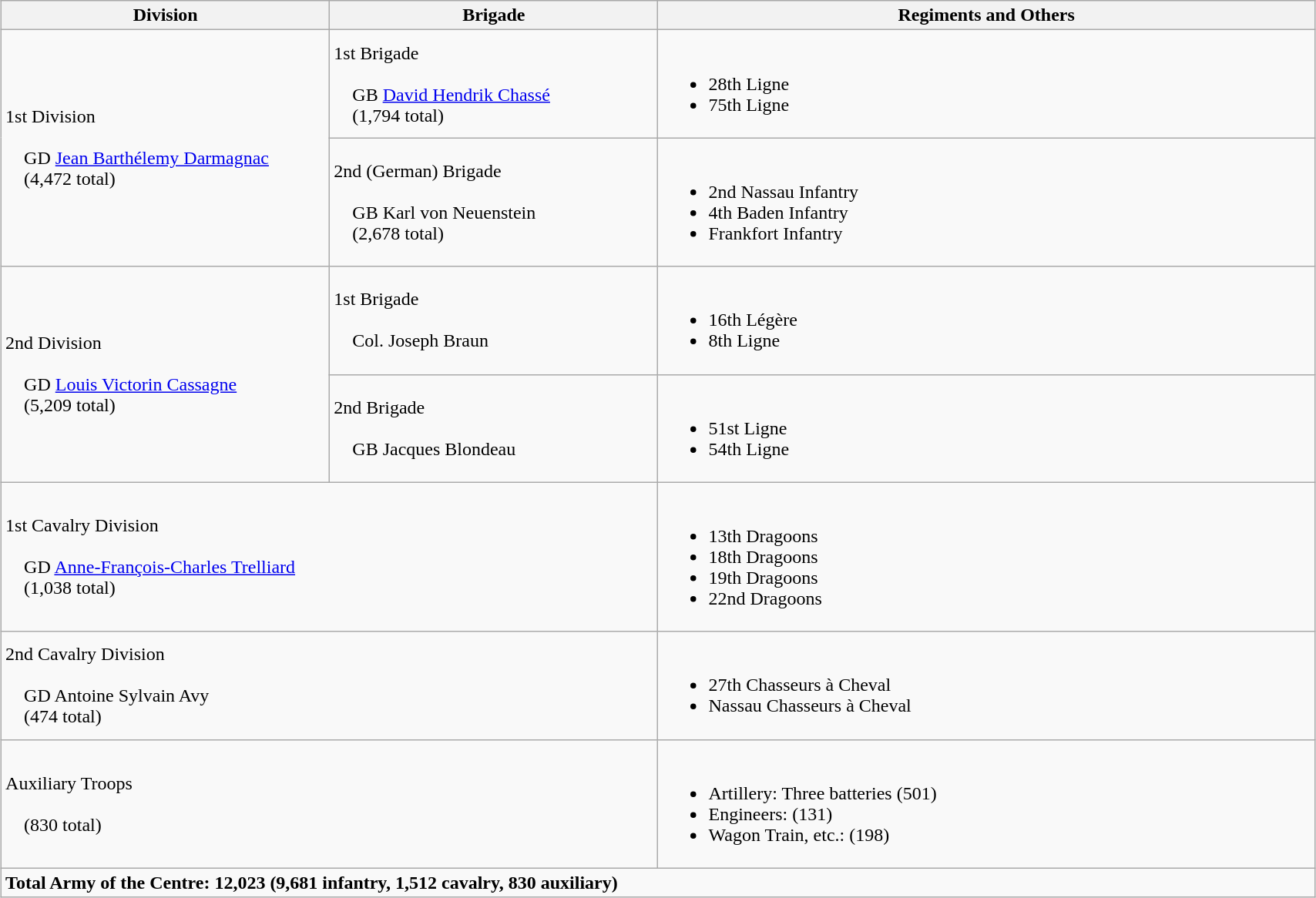<table class="wikitable" width="90%" style="margin: 1em auto 1em auto">
<tr>
<th style="width:25%;">Division</th>
<th style="width:25%;">Brigade</th>
<th>Regiments and Others</th>
</tr>
<tr>
<td rowspan=2>1st Division<br><br>    GD <a href='#'>Jean Barthélemy Darmagnac</a>
<br>    (4,472 total)</td>
<td>1st Brigade<br><br>    GB <a href='#'>David Hendrik Chassé</a>
<br>    (1,794 total)</td>
<td><br><ul><li>28th Ligne</li><li>75th Ligne</li></ul></td>
</tr>
<tr>
<td>2nd (German) Brigade<br><br>    GB Karl von Neuenstein
<br>    (2,678 total)</td>
<td><br><ul><li>2nd Nassau Infantry</li><li>4th Baden Infantry</li><li>Frankfort Infantry</li></ul></td>
</tr>
<tr>
<td rowspan=2>2nd Division <br><br>    GD <a href='#'>Louis Victorin Cassagne</a>
<br>    (5,209 total)</td>
<td>1st Brigade<br><br>    Col. Joseph Braun</td>
<td><br><ul><li>16th Légère</li><li>8th Ligne</li></ul></td>
</tr>
<tr>
<td>2nd Brigade<br><br>    GB Jacques Blondeau</td>
<td><br><ul><li>51st Ligne</li><li>54th Ligne</li></ul></td>
</tr>
<tr>
<td colspan=2>1st Cavalry Division<br><br>    GD <a href='#'>Anne-François-Charles Trelliard</a>
<br>    (1,038 total)</td>
<td><br><ul><li>13th Dragoons</li><li>18th Dragoons</li><li>19th Dragoons</li><li>22nd Dragoons</li></ul></td>
</tr>
<tr>
<td colspan=2>2nd Cavalry Division<br><br>    GD Antoine Sylvain Avy
<br>    (474 total)</td>
<td><br><ul><li>27th Chasseurs à Cheval</li><li>Nassau Chasseurs à Cheval</li></ul></td>
</tr>
<tr>
<td colspan=2>Auxiliary Troops<br><br>    (830 total)</td>
<td><br><ul><li>Artillery: Three batteries (501)</li><li>Engineers: (131)</li><li>Wagon Train, etc.: (198)</li></ul></td>
</tr>
<tr>
<td colspan=3><strong>Total Army of the Centre: 12,023 (9,681 infantry, 1,512 cavalry, 830 auxiliary)</strong></td>
</tr>
</table>
